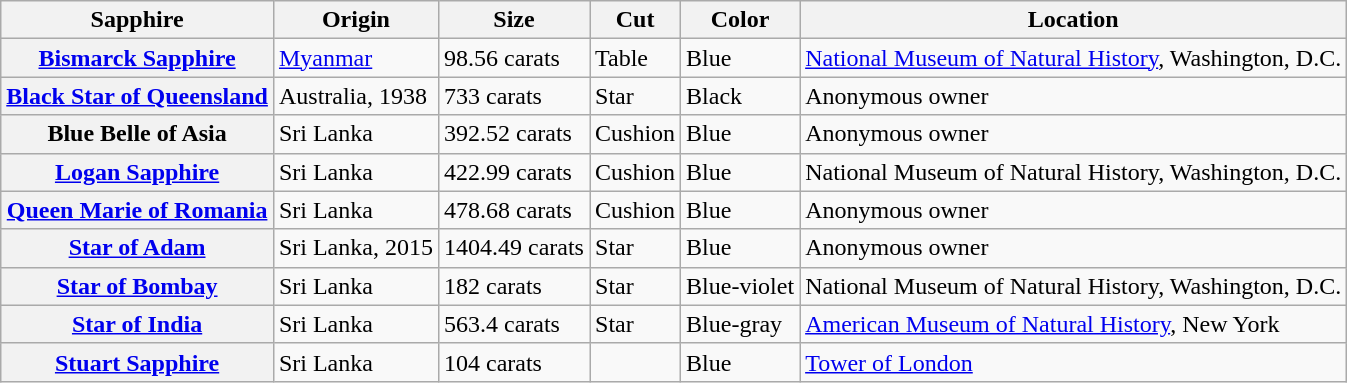<table class="wikitable sortable plainrowheaders">
<tr>
<th scope="col">Sapphire</th>
<th scope="col">Origin</th>
<th scope="col" data-sort-type="number">Size</th>
<th scope="col">Cut</th>
<th scope="col">Color</th>
<th scope="col">Location</th>
</tr>
<tr>
<th scope="row"><a href='#'>Bismarck Sapphire</a></th>
<td><a href='#'>Myanmar</a></td>
<td>98.56 carats</td>
<td>Table</td>
<td>Blue</td>
<td><a href='#'>National Museum of Natural History</a>, Washington, D.C.</td>
</tr>
<tr>
<th scope="row"><a href='#'>Black Star of Queensland</a></th>
<td>Australia, 1938</td>
<td>733 carats</td>
<td>Star</td>
<td>Black</td>
<td>Anonymous owner</td>
</tr>
<tr>
<th scope="row">Blue Belle of Asia</th>
<td>Sri Lanka</td>
<td>392.52 carats</td>
<td>Cushion</td>
<td>Blue</td>
<td>Anonymous owner</td>
</tr>
<tr>
<th scope="row"><a href='#'>Logan Sapphire</a></th>
<td>Sri Lanka</td>
<td>422.99 carats</td>
<td>Cushion</td>
<td>Blue</td>
<td>National Museum of Natural History, Washington, D.C.</td>
</tr>
<tr>
<th scope="row"><a href='#'>Queen Marie of Romania</a></th>
<td>Sri Lanka</td>
<td>478.68 carats</td>
<td>Cushion</td>
<td>Blue</td>
<td>Anonymous owner</td>
</tr>
<tr>
<th scope="row"><a href='#'>Star of Adam</a></th>
<td>Sri Lanka, 2015</td>
<td>1404.49 carats</td>
<td>Star</td>
<td>Blue</td>
<td>Anonymous owner</td>
</tr>
<tr>
<th scope="row"><a href='#'>Star of Bombay</a></th>
<td>Sri Lanka</td>
<td>182 carats</td>
<td>Star</td>
<td>Blue-violet</td>
<td>National Museum of Natural History, Washington, D.C.</td>
</tr>
<tr>
<th scope="row"><a href='#'>Star of India</a></th>
<td>Sri Lanka</td>
<td>563.4 carats</td>
<td>Star</td>
<td>Blue-gray</td>
<td><a href='#'>American Museum of Natural History</a>, New York</td>
</tr>
<tr>
<th scope="row"><a href='#'>Stuart Sapphire</a></th>
<td>Sri Lanka</td>
<td>104 carats</td>
<td></td>
<td>Blue</td>
<td><a href='#'>Tower of London</a></td>
</tr>
</table>
